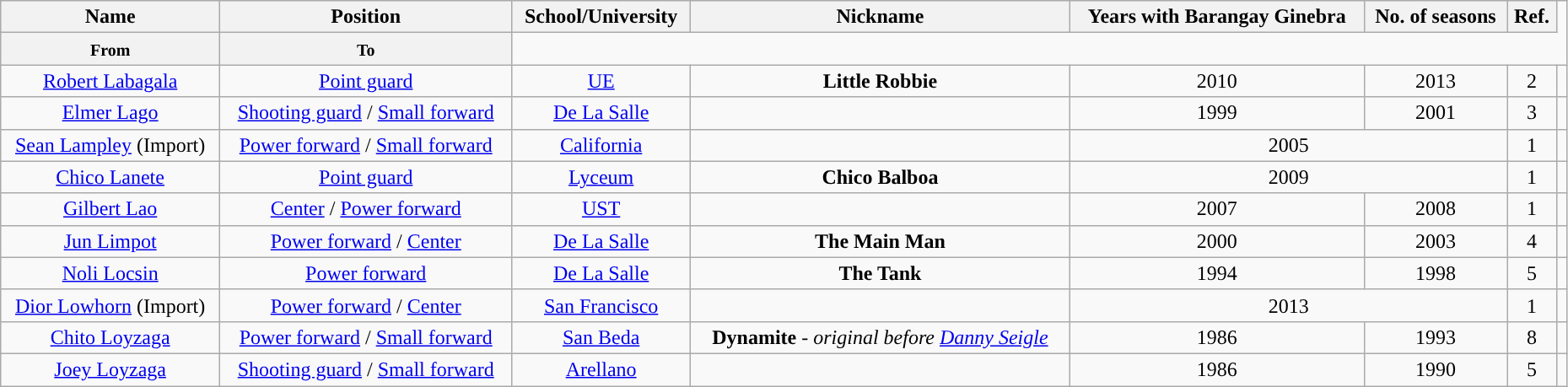<table class="wikitable sortable" style="text-align:center" width="98%">
<tr>
<th>Name</th>
<th>Position</th>
<th>School/University</th>
<th>Nickname</th>
<th>Years with Barangay Ginebra</th>
<th>No. of seasons</th>
<th>Ref.</th>
</tr>
<tr>
<th><small>From</small></th>
<th><small>To</small></th>
</tr>
<tr>
<td><a href='#'>Robert Labagala</a></td>
<td><a href='#'>Point guard</a></td>
<td><a href='#'>UE</a></td>
<td><strong>Little Robbie</strong></td>
<td>2010</td>
<td>2013</td>
<td>2</td>
<td></td>
</tr>
<tr>
<td><a href='#'>Elmer Lago</a></td>
<td><a href='#'>Shooting guard</a> / <a href='#'>Small forward</a></td>
<td><a href='#'>De La Salle</a></td>
<td></td>
<td>1999</td>
<td>2001</td>
<td>3</td>
<td></td>
</tr>
<tr>
<td><a href='#'>Sean Lampley</a> (Import)</td>
<td><a href='#'>Power forward</a> / <a href='#'>Small forward</a></td>
<td><a href='#'>California</a></td>
<td></td>
<td colspan="2">2005</td>
<td>1</td>
<td></td>
</tr>
<tr>
<td><a href='#'>Chico Lanete</a></td>
<td><a href='#'>Point guard</a></td>
<td><a href='#'>Lyceum</a></td>
<td><strong>Chico Balboa</strong></td>
<td colspan="2">2009</td>
<td>1</td>
<td></td>
</tr>
<tr>
<td><a href='#'>Gilbert Lao</a></td>
<td><a href='#'>Center</a> / <a href='#'>Power forward</a></td>
<td><a href='#'>UST</a></td>
<td></td>
<td>2007</td>
<td>2008</td>
<td>1</td>
<td></td>
</tr>
<tr>
<td><a href='#'>Jun Limpot</a></td>
<td><a href='#'>Power forward</a> / <a href='#'>Center</a></td>
<td><a href='#'>De La Salle</a></td>
<td><strong>The Main Man</strong></td>
<td>2000</td>
<td>2003</td>
<td>4</td>
<td></td>
</tr>
<tr>
<td><a href='#'>Noli Locsin</a></td>
<td><a href='#'>Power forward</a></td>
<td><a href='#'>De La Salle</a></td>
<td><strong>The Tank</strong></td>
<td>1994</td>
<td>1998</td>
<td>5</td>
<td></td>
</tr>
<tr>
<td><a href='#'>Dior Lowhorn</a> (Import)</td>
<td><a href='#'>Power forward</a> / <a href='#'>Center</a></td>
<td><a href='#'>San Francisco</a></td>
<td></td>
<td colspan="2">2013</td>
<td>1</td>
<td></td>
</tr>
<tr>
<td><a href='#'>Chito Loyzaga</a></td>
<td><a href='#'>Power forward</a> / <a href='#'>Small forward</a></td>
<td><a href='#'>San Beda</a></td>
<td><strong>Dynamite</strong> - <em>original before <a href='#'>Danny Seigle</a></em></td>
<td>1986</td>
<td>1993</td>
<td>8</td>
<td></td>
</tr>
<tr>
<td><a href='#'>Joey Loyzaga</a></td>
<td><a href='#'>Shooting guard</a> / <a href='#'>Small forward</a></td>
<td><a href='#'>Arellano</a></td>
<td></td>
<td>1986</td>
<td>1990</td>
<td>5</td>
<td></td>
</tr>
</table>
